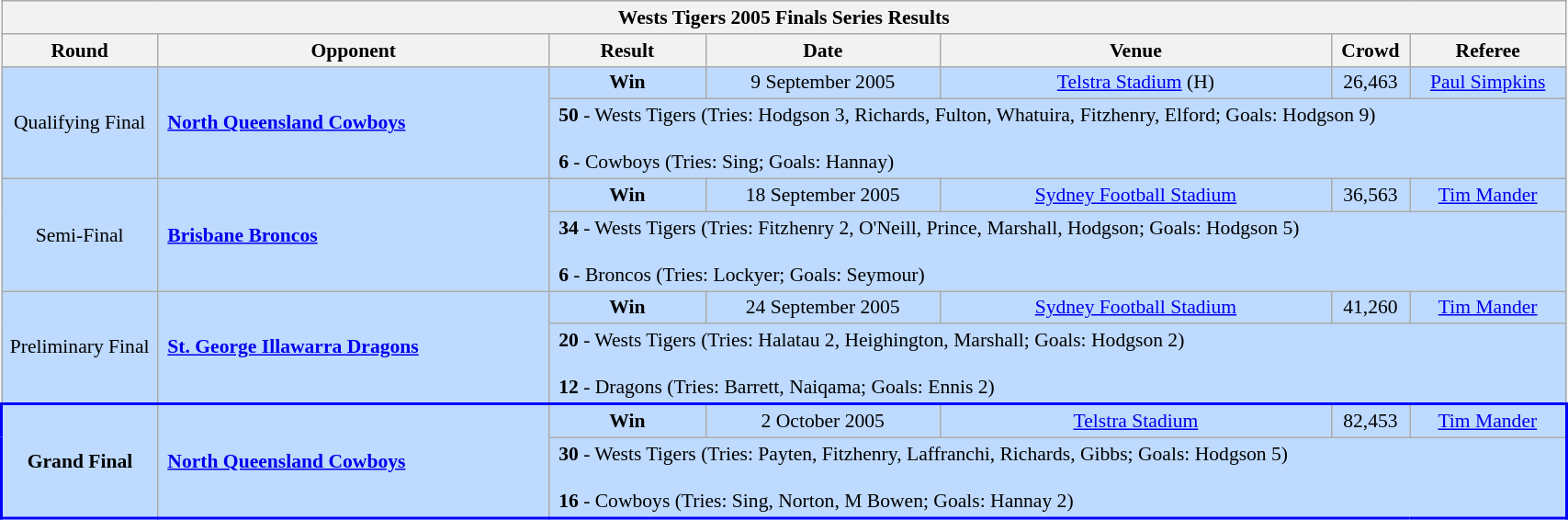<table class="wikitable" border=1 style="border-collapse:collapse; font-size:90%; text-align:center;" cellpadding=2 cellspacing=2 width=90%>
<tr bgcolor="#efefef">
<th colspan="7">Wests Tigers 2005 Finals Series Results</th>
</tr>
<tr bgcolor="#efefef">
<th width=10%>Round</th>
<th width=25%>Opponent</th>
<th width=10%>Result</th>
<th width=15%>Date</th>
<th width=25%>Venue</th>
<th width=5%>Crowd</th>
<th width=10%>Referee</th>
</tr>
<tr style="background:#BEDAFF;">
<td rowspan="2">Qualifying Final</td>
<td rowspan="2" align=left> <strong><a href='#'>North Queensland Cowboys</a></strong></td>
<td><strong>Win</strong></td>
<td>9 September 2005</td>
<td><a href='#'>Telstra Stadium</a> (H)</td>
<td>26,463</td>
<td><a href='#'>Paul Simpkins</a></td>
</tr>
<tr>
<td colspan="5" align="left" style="background:#BEDAFF;"> <strong>50</strong> - Wests Tigers (Tries: Hodgson 3, Richards, Fulton, Whatuira, Fitzhenry, Elford; Goals: Hodgson 9) <br><br> <strong>6</strong> - Cowboys (Tries: Sing; Goals: Hannay)</td>
</tr>
<tr style="background:#BEDAFF;">
<td rowspan="2">Semi-Final</td>
<td rowspan="2" align=left> <strong><a href='#'>Brisbane Broncos</a></strong></td>
<td><strong>Win</strong></td>
<td>18 September 2005</td>
<td><a href='#'>Sydney Football Stadium</a></td>
<td>36,563</td>
<td><a href='#'>Tim Mander</a></td>
</tr>
<tr>
<td colspan="5" align=left style="background:#BEDAFF;"> <strong>34</strong> - Wests Tigers (Tries: Fitzhenry 2, O'Neill, Prince, Marshall, Hodgson; Goals: Hodgson 5) <br><br> <strong>6</strong> - Broncos (Tries: Lockyer; Goals: Seymour)</td>
</tr>
<tr style="background:#BEDAFF;">
<td rowspan="2">Preliminary Final</td>
<td rowspan="2" align=left> <strong><a href='#'>St. George Illawarra Dragons</a></strong></td>
<td><strong>Win</strong></td>
<td>24 September 2005</td>
<td><a href='#'>Sydney Football Stadium</a></td>
<td>41,260</td>
<td><a href='#'>Tim Mander</a></td>
</tr>
<tr style="background:#BEDAFF; border-bottom: 2px solid blue;">
<td colspan="5" align=left style="background:#BEDAFF;"> <strong>20</strong> - Wests Tigers (Tries: Halatau 2, Heighington, Marshall; Goals: Hodgson 2) <br><br> <strong>12</strong> - Dragons (Tries: Barrett, Naiqama; Goals: Ennis 2)</td>
</tr>
<tr style="background:#BEDAFF; border-left: 2px solid blue; border-right: 2px solid blue">
<td rowspan="2"><strong>Grand Final</strong></td>
<td rowspan="2" align=left> <strong><a href='#'>North Queensland Cowboys</a></strong></td>
<td><strong>Win</strong></td>
<td>2 October 2005</td>
<td><a href='#'>Telstra Stadium</a></td>
<td>82,453</td>
<td><a href='#'>Tim Mander</a></td>
</tr>
<tr style="border-bottom: 2px solid blue; border-left: 2px solid blue; border-right: 2px solid blue">
<td colspan="5" align=left style="background:#BEDAFF;"> <strong>30</strong> - Wests Tigers (Tries: Payten, Fitzhenry, Laffranchi, Richards, Gibbs; Goals: Hodgson 5)<br><br> <strong>16</strong> - Cowboys (Tries: Sing, Norton, M Bowen; Goals: Hannay 2)</td>
</tr>
</table>
